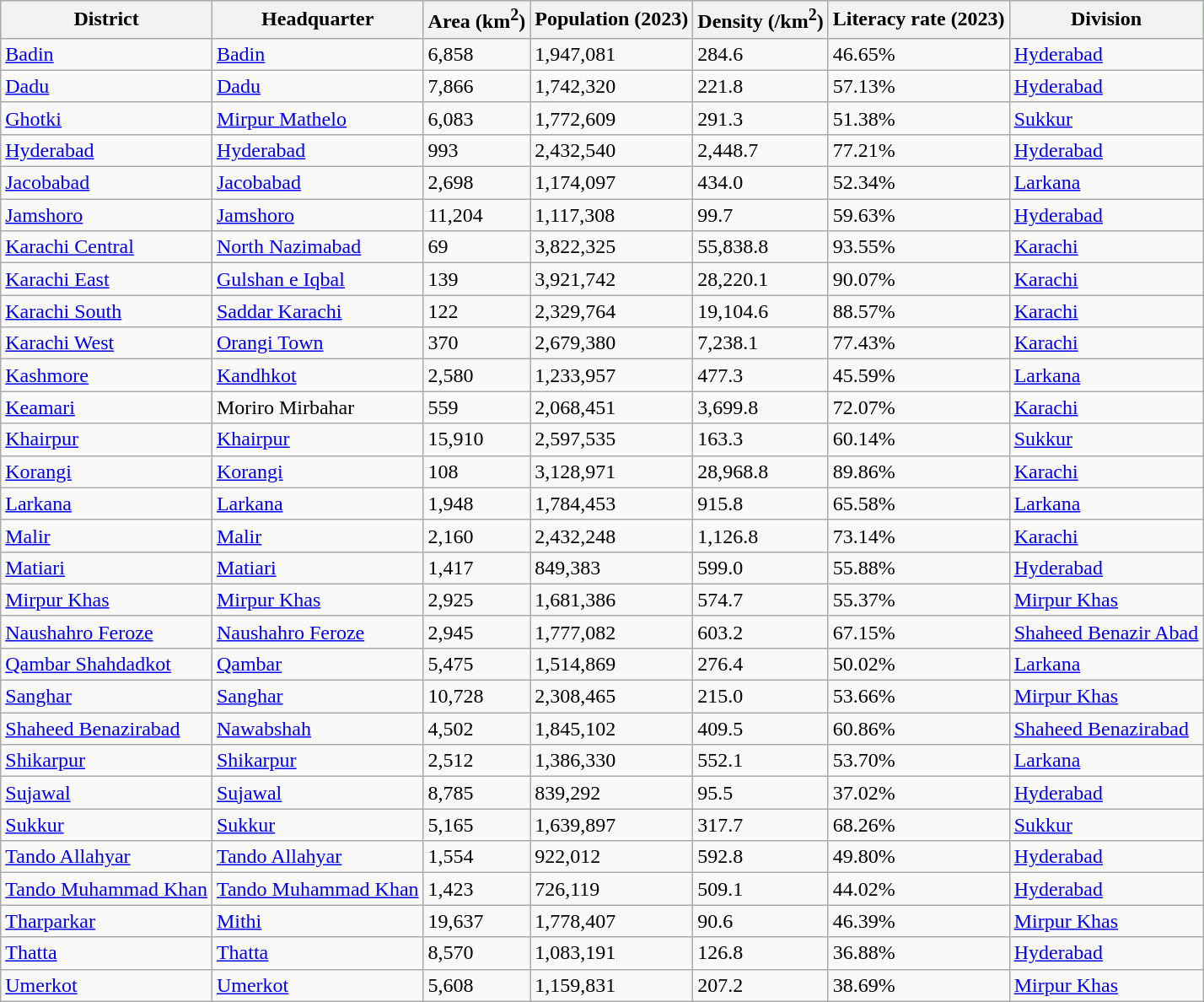<table class="wikitable sortable static-row-numbers static-row-header-hash">
<tr style="background:#98fb98;">
<th>District</th>
<th>Headquarter</th>
<th data-sort-type="number">Area (km<sup>2</sup>)</th>
<th data-sort-type="number">Population (2023)</th>
<th data-sort-type="number">Density (/km<sup>2</sup>)</th>
<th>Literacy rate (2023)</th>
<th>Division</th>
</tr>
<tr>
<td><a href='#'>Badin</a></td>
<td><a href='#'>Badin</a></td>
<td>6,858</td>
<td>1,947,081</td>
<td>284.6</td>
<td>46.65%</td>
<td><a href='#'>Hyderabad</a></td>
</tr>
<tr>
<td><a href='#'>Dadu</a></td>
<td><a href='#'>Dadu</a></td>
<td>7,866</td>
<td>1,742,320</td>
<td>221.8</td>
<td>57.13%</td>
<td><a href='#'>Hyderabad</a></td>
</tr>
<tr>
<td><a href='#'>Ghotki</a></td>
<td><a href='#'>Mirpur Mathelo</a></td>
<td>6,083</td>
<td>1,772,609</td>
<td>291.3</td>
<td>51.38%</td>
<td><a href='#'>Sukkur</a></td>
</tr>
<tr>
<td><a href='#'>Hyderabad</a></td>
<td><a href='#'>Hyderabad</a></td>
<td>993</td>
<td>2,432,540</td>
<td>2,448.7</td>
<td>77.21%</td>
<td><a href='#'>Hyderabad</a></td>
</tr>
<tr>
<td><a href='#'>Jacobabad</a></td>
<td><a href='#'>Jacobabad</a></td>
<td>2,698</td>
<td>1,174,097</td>
<td>434.0</td>
<td>52.34%</td>
<td><a href='#'>Larkana</a></td>
</tr>
<tr>
<td><a href='#'>Jamshoro</a></td>
<td><a href='#'>Jamshoro</a></td>
<td>11,204</td>
<td>1,117,308</td>
<td>99.7</td>
<td>59.63%</td>
<td><a href='#'>Hyderabad</a></td>
</tr>
<tr>
<td><a href='#'>Karachi Central</a></td>
<td><a href='#'>North Nazimabad</a></td>
<td>69</td>
<td>3,822,325</td>
<td>55,838.8</td>
<td>93.55%</td>
<td><a href='#'>Karachi</a></td>
</tr>
<tr>
<td><a href='#'>Karachi East</a></td>
<td><a href='#'>Gulshan e Iqbal</a></td>
<td>139</td>
<td>3,921,742</td>
<td>28,220.1</td>
<td>90.07%</td>
<td><a href='#'>Karachi</a></td>
</tr>
<tr>
<td><a href='#'>Karachi South</a></td>
<td><a href='#'>Saddar Karachi</a></td>
<td>122</td>
<td>2,329,764</td>
<td>19,104.6</td>
<td>88.57%</td>
<td><a href='#'>Karachi</a></td>
</tr>
<tr>
<td><a href='#'>Karachi West</a></td>
<td><a href='#'>Orangi Town</a></td>
<td>370</td>
<td>2,679,380</td>
<td>7,238.1</td>
<td>77.43%</td>
<td><a href='#'>Karachi</a></td>
</tr>
<tr>
<td><a href='#'>Kashmore</a></td>
<td><a href='#'>Kandhkot</a></td>
<td>2,580</td>
<td>1,233,957</td>
<td>477.3</td>
<td>45.59%</td>
<td><a href='#'>Larkana</a></td>
</tr>
<tr>
<td><a href='#'>Keamari</a></td>
<td>Moriro Mirbahar</td>
<td>559</td>
<td>2,068,451</td>
<td>3,699.8</td>
<td>72.07%</td>
<td><a href='#'>Karachi</a></td>
</tr>
<tr>
<td><a href='#'>Khairpur</a></td>
<td><a href='#'>Khairpur</a></td>
<td>15,910</td>
<td>2,597,535</td>
<td>163.3</td>
<td>60.14%</td>
<td><a href='#'>Sukkur</a></td>
</tr>
<tr>
<td><a href='#'>Korangi</a></td>
<td><a href='#'>Korangi</a></td>
<td>108</td>
<td>3,128,971</td>
<td>28,968.8</td>
<td>89.86%</td>
<td><a href='#'>Karachi</a></td>
</tr>
<tr>
<td><a href='#'>Larkana</a></td>
<td><a href='#'>Larkana</a></td>
<td>1,948</td>
<td>1,784,453</td>
<td>915.8</td>
<td>65.58%</td>
<td><a href='#'>Larkana</a></td>
</tr>
<tr>
<td><a href='#'>Malir</a></td>
<td><a href='#'>Malir</a></td>
<td>2,160</td>
<td>2,432,248</td>
<td>1,126.8</td>
<td>73.14%</td>
<td><a href='#'>Karachi</a></td>
</tr>
<tr>
<td><a href='#'>Matiari</a></td>
<td><a href='#'>Matiari</a></td>
<td>1,417</td>
<td>849,383</td>
<td>599.0</td>
<td>55.88%</td>
<td><a href='#'>Hyderabad</a></td>
</tr>
<tr>
<td><a href='#'>Mirpur Khas</a></td>
<td><a href='#'>Mirpur Khas</a></td>
<td>2,925</td>
<td>1,681,386</td>
<td>574.7</td>
<td>55.37%</td>
<td><a href='#'>Mirpur Khas</a></td>
</tr>
<tr>
<td><a href='#'>Naushahro Feroze</a></td>
<td><a href='#'>Naushahro Feroze</a></td>
<td>2,945</td>
<td>1,777,082</td>
<td>603.2</td>
<td>67.15%</td>
<td><a href='#'>Shaheed Benazir Abad</a></td>
</tr>
<tr>
<td><a href='#'>Qambar Shahdadkot</a></td>
<td><a href='#'>Qambar</a></td>
<td>5,475</td>
<td>1,514,869</td>
<td>276.4</td>
<td>50.02%</td>
<td><a href='#'>Larkana</a></td>
</tr>
<tr>
<td><a href='#'>Sanghar</a></td>
<td><a href='#'>Sanghar</a></td>
<td>10,728</td>
<td>2,308,465</td>
<td>215.0</td>
<td>53.66%</td>
<td><a href='#'>Mirpur Khas</a></td>
</tr>
<tr>
<td><a href='#'>Shaheed Benazirabad</a></td>
<td><a href='#'>Nawabshah</a></td>
<td>4,502</td>
<td>1,845,102</td>
<td>409.5</td>
<td>60.86%</td>
<td><a href='#'>Shaheed Benazirabad</a></td>
</tr>
<tr>
<td><a href='#'>Shikarpur</a></td>
<td><a href='#'>Shikarpur</a></td>
<td>2,512</td>
<td>1,386,330</td>
<td>552.1</td>
<td>53.70%</td>
<td><a href='#'>Larkana</a></td>
</tr>
<tr>
<td><a href='#'>Sujawal</a></td>
<td><a href='#'>Sujawal</a></td>
<td>8,785</td>
<td>839,292</td>
<td>95.5</td>
<td>37.02%</td>
<td><a href='#'>Hyderabad</a></td>
</tr>
<tr>
<td><a href='#'>Sukkur</a></td>
<td><a href='#'>Sukkur</a></td>
<td>5,165</td>
<td>1,639,897</td>
<td>317.7</td>
<td>68.26%</td>
<td><a href='#'>Sukkur</a></td>
</tr>
<tr>
<td><a href='#'>Tando Allahyar</a></td>
<td><a href='#'>Tando Allahyar</a></td>
<td>1,554</td>
<td>922,012</td>
<td>592.8</td>
<td>49.80%</td>
<td><a href='#'>Hyderabad</a></td>
</tr>
<tr>
<td><a href='#'>Tando Muhammad Khan</a></td>
<td><a href='#'>Tando Muhammad Khan</a></td>
<td>1,423</td>
<td>726,119</td>
<td>509.1</td>
<td>44.02%</td>
<td><a href='#'>Hyderabad</a></td>
</tr>
<tr>
<td><a href='#'>Tharparkar</a></td>
<td><a href='#'>Mithi</a></td>
<td>19,637</td>
<td>1,778,407</td>
<td>90.6</td>
<td>46.39%</td>
<td><a href='#'>Mirpur Khas</a></td>
</tr>
<tr>
<td><a href='#'>Thatta</a></td>
<td><a href='#'>Thatta</a></td>
<td>8,570</td>
<td>1,083,191</td>
<td>126.8</td>
<td>36.88%</td>
<td><a href='#'>Hyderabad</a></td>
</tr>
<tr>
<td><a href='#'>Umerkot</a></td>
<td><a href='#'>Umerkot</a></td>
<td>5,608</td>
<td>1,159,831</td>
<td>207.2</td>
<td>38.69%</td>
<td><a href='#'>Mirpur Khas</a></td>
</tr>
</table>
